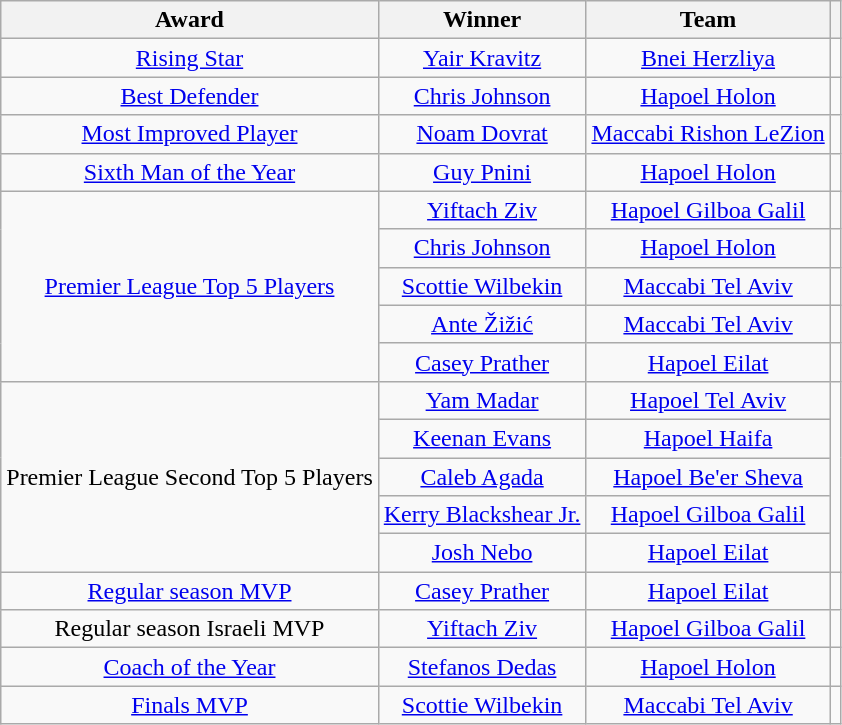<table class="wikitable" style="text-align: center;">
<tr>
<th>Award</th>
<th>Winner</th>
<th>Team</th>
<th></th>
</tr>
<tr>
<td><a href='#'>Rising Star</a></td>
<td><a href='#'>Yair Kravitz</a></td>
<td><a href='#'>Bnei Herzliya</a></td>
<td></td>
</tr>
<tr>
<td><a href='#'>Best Defender</a></td>
<td><a href='#'>Chris Johnson</a></td>
<td><a href='#'>Hapoel Holon</a></td>
<td></td>
</tr>
<tr>
<td><a href='#'>Most Improved Player</a></td>
<td><a href='#'>Noam Dovrat</a></td>
<td><a href='#'>Maccabi Rishon LeZion</a></td>
<td></td>
</tr>
<tr>
<td><a href='#'>Sixth Man of the Year</a></td>
<td><a href='#'>Guy Pnini</a></td>
<td><a href='#'>Hapoel Holon</a></td>
<td></td>
</tr>
<tr>
<td rowspan="5"><a href='#'>Premier League Top 5 Players</a></td>
<td><a href='#'>Yiftach Ziv</a></td>
<td><a href='#'>Hapoel Gilboa Galil</a></td>
<td></td>
</tr>
<tr>
<td><a href='#'>Chris Johnson</a></td>
<td><a href='#'>Hapoel Holon</a></td>
<td></td>
</tr>
<tr>
<td><a href='#'>Scottie Wilbekin</a></td>
<td><a href='#'>Maccabi Tel Aviv</a></td>
<td></td>
</tr>
<tr>
<td><a href='#'>Ante Žižić</a></td>
<td><a href='#'>Maccabi Tel Aviv</a></td>
<td></td>
</tr>
<tr>
<td><a href='#'>Casey Prather</a></td>
<td><a href='#'>Hapoel Eilat</a></td>
<td></td>
</tr>
<tr>
<td rowspan="5">Premier League Second Top 5 Players</td>
<td><a href='#'>Yam Madar</a></td>
<td><a href='#'>Hapoel Tel Aviv</a></td>
<td rowspan="5"></td>
</tr>
<tr>
<td><a href='#'>Keenan Evans</a></td>
<td><a href='#'>Hapoel Haifa</a></td>
</tr>
<tr>
<td><a href='#'>Caleb Agada</a></td>
<td><a href='#'>Hapoel Be'er Sheva</a></td>
</tr>
<tr>
<td><a href='#'>Kerry Blackshear Jr.</a></td>
<td><a href='#'>Hapoel Gilboa Galil</a></td>
</tr>
<tr>
<td><a href='#'>Josh Nebo</a></td>
<td><a href='#'>Hapoel Eilat</a></td>
</tr>
<tr>
<td><a href='#'>Regular season MVP</a></td>
<td><a href='#'>Casey Prather</a></td>
<td><a href='#'>Hapoel Eilat</a></td>
<td></td>
</tr>
<tr>
<td>Regular season Israeli MVP</td>
<td><a href='#'>Yiftach Ziv</a></td>
<td><a href='#'>Hapoel Gilboa Galil</a></td>
<td></td>
</tr>
<tr>
<td><a href='#'>Coach of the Year</a></td>
<td><a href='#'>Stefanos Dedas</a></td>
<td><a href='#'>Hapoel Holon</a></td>
<td></td>
</tr>
<tr>
<td><a href='#'>Finals MVP</a></td>
<td><a href='#'>Scottie Wilbekin</a></td>
<td><a href='#'>Maccabi Tel Aviv</a></td>
<td></td>
</tr>
</table>
